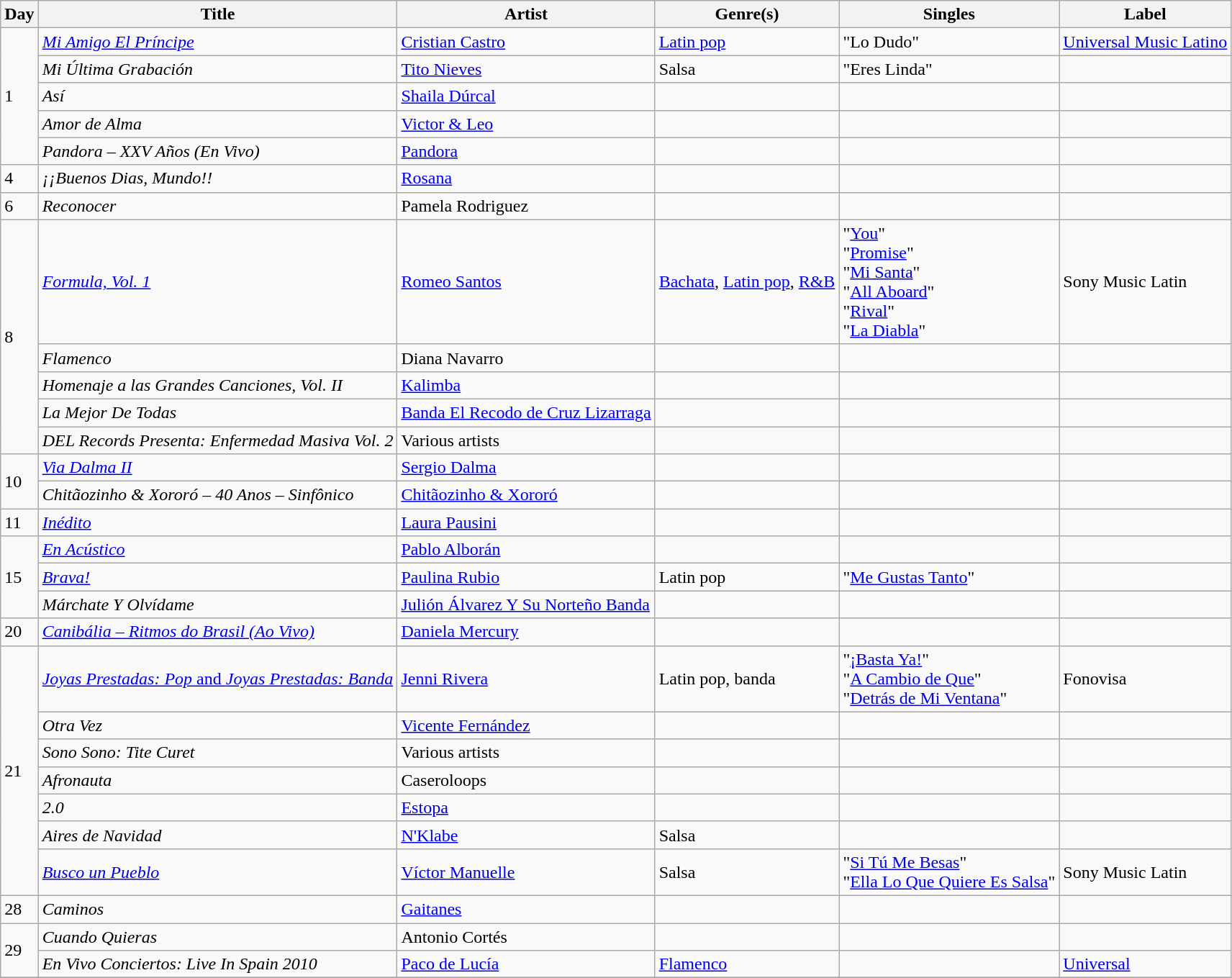<table class="wikitable sortable" style="text-align: left;">
<tr>
<th>Day</th>
<th>Title</th>
<th>Artist</th>
<th>Genre(s)</th>
<th>Singles</th>
<th>Label</th>
</tr>
<tr>
<td rowspan="5">1</td>
<td><em><a href='#'>Mi Amigo El Príncipe</a></em></td>
<td><a href='#'>Cristian Castro</a></td>
<td><a href='#'>Latin pop</a></td>
<td>"Lo Dudo"</td>
<td><a href='#'>Universal Music Latino</a></td>
</tr>
<tr>
<td><em>Mi Última Grabación</em></td>
<td><a href='#'>Tito Nieves</a></td>
<td>Salsa</td>
<td>"Eres Linda"</td>
<td></td>
</tr>
<tr>
<td><em>Así</em></td>
<td><a href='#'>Shaila Dúrcal</a></td>
<td></td>
<td></td>
<td></td>
</tr>
<tr>
<td><em>Amor de Alma</em></td>
<td><a href='#'>Victor & Leo</a></td>
<td></td>
<td></td>
<td></td>
</tr>
<tr>
<td><em>Pandora – XXV Años (En Vivo)</em></td>
<td><a href='#'>Pandora</a></td>
<td></td>
<td></td>
<td></td>
</tr>
<tr>
<td>4</td>
<td><em>¡¡Buenos Dias, Mundo!!</em></td>
<td><a href='#'>Rosana</a></td>
<td></td>
<td></td>
<td></td>
</tr>
<tr>
<td>6</td>
<td><em>Reconocer</em></td>
<td>Pamela Rodriguez</td>
<td></td>
<td></td>
<td></td>
</tr>
<tr>
<td rowspan="5">8</td>
<td><em><a href='#'>Formula, Vol. 1</a></em></td>
<td><a href='#'>Romeo Santos</a></td>
<td><a href='#'>Bachata</a>, <a href='#'>Latin pop</a>, <a href='#'>R&B</a></td>
<td>"<a href='#'>You</a>"<br>"<a href='#'>Promise</a>"<br>"<a href='#'>Mi Santa</a>"<br>"<a href='#'>All Aboard</a>"<br>"<a href='#'>Rival</a>"<br>"<a href='#'>La Diabla</a>"</td>
<td>Sony Music Latin</td>
</tr>
<tr>
<td><em>Flamenco</em></td>
<td>Diana Navarro</td>
<td></td>
<td></td>
<td></td>
</tr>
<tr>
<td><em>Homenaje a las Grandes Canciones, Vol. II</em></td>
<td><a href='#'>Kalimba</a></td>
<td></td>
<td></td>
<td></td>
</tr>
<tr>
<td><em>La Mejor De Todas</em></td>
<td><a href='#'>Banda El Recodo de Cruz Lizarraga</a></td>
<td></td>
<td></td>
<td></td>
</tr>
<tr>
<td><em>DEL Records Presenta: Enfermedad Masiva Vol. 2</em></td>
<td>Various artists</td>
<td></td>
<td></td>
<td></td>
</tr>
<tr>
<td rowspan="2">10</td>
<td><em><a href='#'>Via Dalma II</a></em></td>
<td><a href='#'>Sergio Dalma</a></td>
<td></td>
<td></td>
<td></td>
</tr>
<tr>
<td><em>Chitãozinho & Xororó – 40 Anos – Sinfônico</em></td>
<td><a href='#'>Chitãozinho & Xororó</a></td>
<td></td>
<td></td>
<td></td>
</tr>
<tr>
<td>11</td>
<td><em><a href='#'>Inédito</a></em></td>
<td><a href='#'>Laura Pausini</a></td>
<td></td>
<td></td>
<td></td>
</tr>
<tr>
<td rowspan="3">15</td>
<td><em><a href='#'>En Acústico</a></em></td>
<td><a href='#'>Pablo Alborán</a></td>
<td></td>
<td></td>
<td></td>
</tr>
<tr>
<td><em><a href='#'>Brava!</a></em></td>
<td><a href='#'>Paulina Rubio</a></td>
<td>Latin pop</td>
<td>"<a href='#'>Me Gustas Tanto</a>"</td>
<td></td>
</tr>
<tr>
<td><em>Márchate Y Olvídame</em></td>
<td><a href='#'>Julión Álvarez Y Su Norteño Banda</a></td>
<td></td>
<td></td>
<td></td>
</tr>
<tr>
<td>20</td>
<td><em><a href='#'>Canibália – Ritmos do Brasil (Ao Vivo)</a></em></td>
<td><a href='#'>Daniela Mercury</a></td>
<td></td>
<td></td>
<td></td>
</tr>
<tr>
<td rowspan="7">21</td>
<td><a href='#'><em>Joyas Prestadas: Pop</em> and <em>Joyas Prestadas: Banda</em></a></td>
<td><a href='#'>Jenni Rivera</a></td>
<td>Latin pop, banda</td>
<td>"<a href='#'>¡Basta Ya!</a>"<br>"<a href='#'>A Cambio de Que</a>"<br>"<a href='#'>Detrás de Mi Ventana</a>"</td>
<td>Fonovisa</td>
</tr>
<tr>
<td><em>Otra Vez</em></td>
<td><a href='#'>Vicente Fernández</a></td>
<td></td>
<td></td>
<td></td>
</tr>
<tr>
<td><em>Sono Sono: Tite Curet</em></td>
<td>Various artists</td>
<td></td>
<td></td>
<td></td>
</tr>
<tr>
<td><em>Afronauta</em></td>
<td>Caseroloops</td>
<td></td>
<td></td>
<td></td>
</tr>
<tr>
<td><em>2.0</em></td>
<td><a href='#'>Estopa</a></td>
<td></td>
<td></td>
<td></td>
</tr>
<tr>
<td><em>Aires de Navidad</em></td>
<td><a href='#'>N'Klabe</a></td>
<td>Salsa</td>
<td></td>
<td></td>
</tr>
<tr>
<td><em><a href='#'>Busco un Pueblo</a></em></td>
<td><a href='#'>Víctor Manuelle</a></td>
<td>Salsa</td>
<td>"<a href='#'>Si Tú Me Besas</a>"<br>"<a href='#'>Ella Lo Que Quiere Es Salsa</a>"</td>
<td>Sony Music Latin</td>
</tr>
<tr>
<td>28</td>
<td><em>Caminos</em></td>
<td><a href='#'>Gaitanes</a></td>
<td></td>
<td></td>
<td></td>
</tr>
<tr>
<td rowspan="2">29</td>
<td><em>Cuando Quieras</em></td>
<td>Antonio Cortés</td>
<td></td>
<td></td>
<td></td>
</tr>
<tr>
<td><em>En Vivo Conciertos: Live In Spain 2010</em></td>
<td><a href='#'>Paco de Lucía</a></td>
<td><a href='#'>Flamenco</a></td>
<td></td>
<td><a href='#'>Universal</a></td>
</tr>
<tr>
</tr>
</table>
